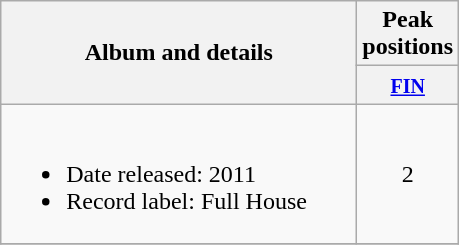<table class="wikitable">
<tr>
<th align="center" rowspan="2" width="230">Album and details</th>
<th align="center" colspan="1" width="20">Peak positions</th>
</tr>
<tr>
<th width="20"><small><a href='#'>FIN</a><br></small></th>
</tr>
<tr>
<td><br><ul><li>Date released: 2011</li><li>Record label: Full House</li></ul></td>
<td style="text-align:center;">2</td>
</tr>
<tr>
</tr>
</table>
